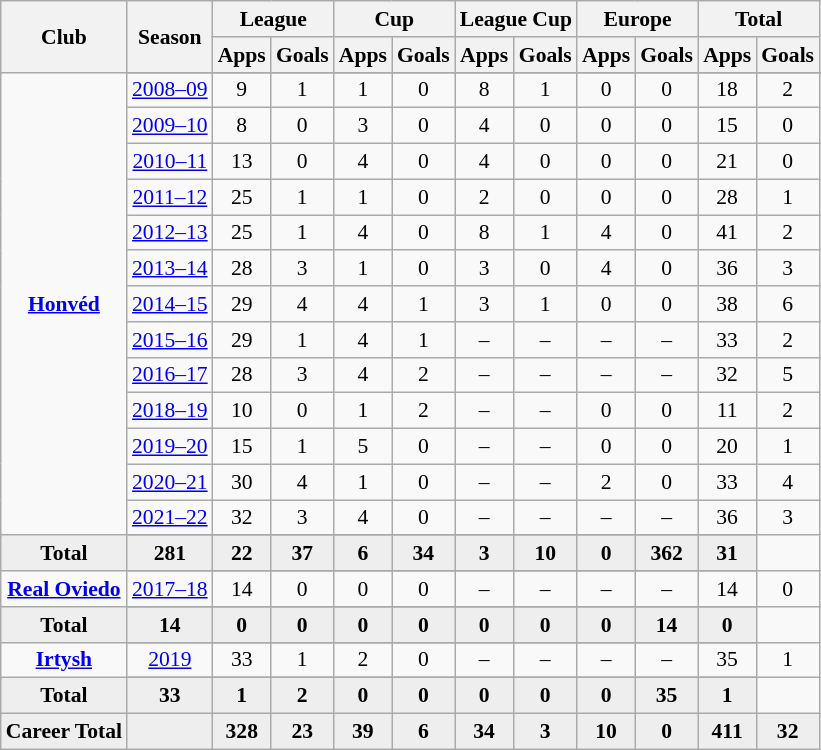<table class="wikitable" style="font-size:90%; text-align: center;">
<tr>
<th rowspan="2">Club</th>
<th rowspan="2">Season</th>
<th colspan="2">League</th>
<th colspan="2">Cup</th>
<th colspan="2">League Cup</th>
<th colspan="2">Europe</th>
<th colspan="2">Total</th>
</tr>
<tr>
<th>Apps</th>
<th>Goals</th>
<th>Apps</th>
<th>Goals</th>
<th>Apps</th>
<th>Goals</th>
<th>Apps</th>
<th>Goals</th>
<th>Apps</th>
<th>Goals</th>
</tr>
<tr ||-||-||-|->
<td rowspan="15" valign="center"><strong><a href='#'>Honvéd</a></strong></td>
</tr>
<tr>
<td><a href='#'>2008–09</a></td>
<td>9</td>
<td>1</td>
<td>1</td>
<td>0</td>
<td>8</td>
<td>1</td>
<td>0</td>
<td>0</td>
<td>18</td>
<td>2</td>
</tr>
<tr>
<td><a href='#'>2009–10</a></td>
<td>8</td>
<td>0</td>
<td>3</td>
<td>0</td>
<td>4</td>
<td>0</td>
<td>0</td>
<td>0</td>
<td>15</td>
<td>0</td>
</tr>
<tr>
<td><a href='#'>2010–11</a></td>
<td>13</td>
<td>0</td>
<td>4</td>
<td>0</td>
<td>4</td>
<td>0</td>
<td>0</td>
<td>0</td>
<td>21</td>
<td>0</td>
</tr>
<tr>
<td><a href='#'>2011–12</a></td>
<td>25</td>
<td>1</td>
<td>1</td>
<td>0</td>
<td>2</td>
<td>0</td>
<td>0</td>
<td>0</td>
<td>28</td>
<td>1</td>
</tr>
<tr>
<td><a href='#'>2012–13</a></td>
<td>25</td>
<td>1</td>
<td>4</td>
<td>0</td>
<td>8</td>
<td>1</td>
<td>4</td>
<td>0</td>
<td>41</td>
<td>2</td>
</tr>
<tr>
<td><a href='#'>2013–14</a></td>
<td>28</td>
<td>3</td>
<td>1</td>
<td>0</td>
<td>3</td>
<td>0</td>
<td>4</td>
<td>0</td>
<td>36</td>
<td>3</td>
</tr>
<tr>
<td><a href='#'>2014–15</a></td>
<td>29</td>
<td>4</td>
<td>4</td>
<td>1</td>
<td>3</td>
<td>1</td>
<td>0</td>
<td>0</td>
<td>38</td>
<td>6</td>
</tr>
<tr>
<td><a href='#'>2015–16</a></td>
<td>29</td>
<td>1</td>
<td>4</td>
<td>1</td>
<td>–</td>
<td>–</td>
<td>–</td>
<td>–</td>
<td>33</td>
<td>2</td>
</tr>
<tr>
<td><a href='#'>2016–17</a></td>
<td>28</td>
<td>3</td>
<td>4</td>
<td>2</td>
<td>–</td>
<td>–</td>
<td>–</td>
<td>–</td>
<td>32</td>
<td>5</td>
</tr>
<tr>
<td><a href='#'>2018–19</a></td>
<td>10</td>
<td>0</td>
<td>1</td>
<td>2</td>
<td>–</td>
<td>–</td>
<td>0</td>
<td>0</td>
<td>11</td>
<td>2</td>
</tr>
<tr>
<td><a href='#'>2019–20</a></td>
<td>15</td>
<td>1</td>
<td>5</td>
<td>0</td>
<td>–</td>
<td>–</td>
<td>0</td>
<td>0</td>
<td>20</td>
<td>1</td>
</tr>
<tr>
<td><a href='#'>2020–21</a></td>
<td>30</td>
<td>4</td>
<td>1</td>
<td>0</td>
<td>–</td>
<td>–</td>
<td>2</td>
<td>0</td>
<td>33</td>
<td>4</td>
</tr>
<tr>
<td><a href='#'>2021–22</a></td>
<td>32</td>
<td>3</td>
<td>4</td>
<td>0</td>
<td>–</td>
<td>–</td>
<td>–</td>
<td>–</td>
<td>36</td>
<td>3</td>
</tr>
<tr>
</tr>
<tr style="font-weight:bold; background-color:#eeeeee;">
<td>Total</td>
<td>281</td>
<td>22</td>
<td>37</td>
<td>6</td>
<td>34</td>
<td>3</td>
<td>10</td>
<td>0</td>
<td>362</td>
<td>31</td>
</tr>
<tr>
<td rowspan="3" valign="center"><strong><a href='#'>Real Oviedo</a></strong></td>
</tr>
<tr>
<td><a href='#'>2017–18</a></td>
<td>14</td>
<td>0</td>
<td>0</td>
<td>0</td>
<td>–</td>
<td>–</td>
<td>–</td>
<td>–</td>
<td>14</td>
<td>0</td>
</tr>
<tr>
</tr>
<tr style="font-weight:bold; background-color:#eeeeee;">
<td>Total</td>
<td>14</td>
<td>0</td>
<td>0</td>
<td>0</td>
<td>0</td>
<td>0</td>
<td>0</td>
<td>0</td>
<td>14</td>
<td>0</td>
</tr>
<tr>
<td rowspan="3" valign="center"><strong><a href='#'>Irtysh</a></strong></td>
</tr>
<tr>
<td><a href='#'>2019</a></td>
<td>33</td>
<td>1</td>
<td>2</td>
<td>0</td>
<td>–</td>
<td>–</td>
<td>–</td>
<td>–</td>
<td>35</td>
<td>1</td>
</tr>
<tr>
</tr>
<tr style="font-weight:bold; background-color:#eeeeee;">
<td>Total</td>
<td>33</td>
<td>1</td>
<td>2</td>
<td>0</td>
<td>0</td>
<td>0</td>
<td>0</td>
<td>0</td>
<td>35</td>
<td>1</td>
</tr>
<tr style="font-weight:bold; background-color:#eeeeee;">
<td rowspan="1" valign="top"><strong>Career Total</strong></td>
<td></td>
<td><strong>328</strong></td>
<td><strong>23</strong></td>
<td><strong>39</strong></td>
<td><strong>6</strong></td>
<td><strong>34</strong></td>
<td><strong>3</strong></td>
<td><strong>10</strong></td>
<td><strong>0</strong></td>
<td><strong>411</strong></td>
<td><strong>32</strong></td>
</tr>
</table>
